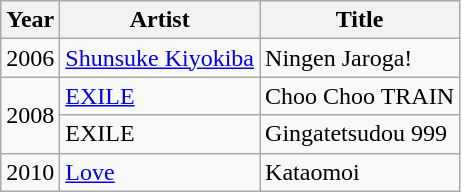<table class="wikitable">
<tr>
<th>Year</th>
<th>Artist</th>
<th>Title</th>
</tr>
<tr>
<td>2006</td>
<td><a href='#'>Shunsuke Kiyokiba</a></td>
<td>Ningen Jaroga!</td>
</tr>
<tr>
<td rowspan="2">2008</td>
<td><a href='#'>EXILE</a></td>
<td>Choo Choo TRAIN</td>
</tr>
<tr>
<td>EXILE</td>
<td>Gingatetsudou 999</td>
</tr>
<tr>
<td>2010</td>
<td><a href='#'>Love</a></td>
<td>Kataomoi</td>
</tr>
</table>
